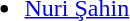<table>
<tr valign="top">
<td><br><ul><li> <a href='#'>Nuri Şahin</a></li></ul></td>
</tr>
</table>
